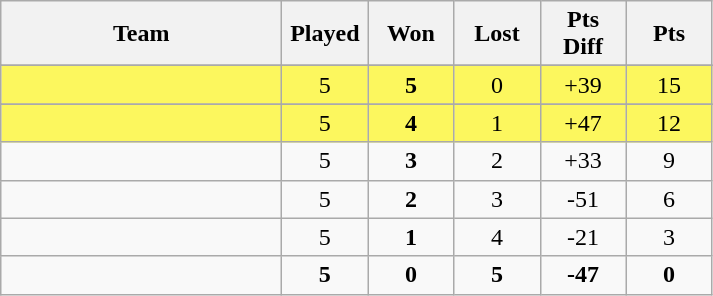<table class=wikitable style="text-align:center">
<tr>
<th width=180>Team</th>
<th width=50>Played</th>
<th width=50>Won</th>
<th width=50>Lost</th>
<th width=50>Pts Diff</th>
<th width=50>Pts</th>
</tr>
<tr>
</tr>
<tr bgcolor=FCF75E>
<td align=left></td>
<td>5</td>
<td><strong>5</strong></td>
<td>0</td>
<td>+39</td>
<td>15</td>
</tr>
<tr>
</tr>
<tr bgcolor=FCF75E>
<td align=left></td>
<td>5</td>
<td><strong>4</strong></td>
<td>1</td>
<td>+47</td>
<td>12</td>
</tr>
<tr>
<td align=left></td>
<td>5</td>
<td><strong>3</strong></td>
<td>2</td>
<td>+33</td>
<td>9</td>
</tr>
<tr>
<td align=left></td>
<td>5</td>
<td><strong>2</strong></td>
<td>3</td>
<td>-51</td>
<td>6</td>
</tr>
<tr>
<td align=left></td>
<td>5</td>
<td><strong>1</strong></td>
<td>4</td>
<td>-21</td>
<td>3</td>
</tr>
<tr>
<td align=left></td>
<td><strong>5</strong></td>
<td><strong>0</strong></td>
<td><strong>5</strong></td>
<td><strong>-47</strong></td>
<td><strong>0</strong></td>
</tr>
</table>
